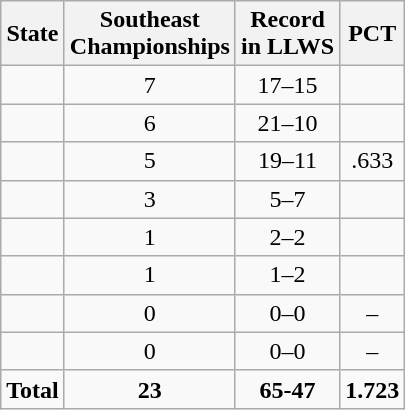<table class="wikitable">
<tr>
<th>State</th>
<th>Southeast<br>Championships</th>
<th>Record<br>in LLWS</th>
<th>PCT</th>
</tr>
<tr>
<td></td>
<td align=center>7</td>
<td align=center>17–15</td>
<td align=center></td>
</tr>
<tr>
<td></td>
<td align=center>6</td>
<td align=center>21–10</td>
<td align=center></td>
</tr>
<tr>
<td></td>
<td align=center>5</td>
<td align="center">19–11</td>
<td align="center">.633</td>
</tr>
<tr>
<td></td>
<td align=center>3</td>
<td align=center>5–7</td>
<td align=center></td>
</tr>
<tr>
<td></td>
<td align=center>1</td>
<td align=center>2–2</td>
<td align=center></td>
</tr>
<tr>
<td></td>
<td align=center>1</td>
<td align=center>1–2</td>
<td align=center></td>
</tr>
<tr>
<td></td>
<td align=center>0</td>
<td align=center>0–0</td>
<td align=center>–</td>
</tr>
<tr>
<td></td>
<td align=center>0</td>
<td align=center>0–0</td>
<td align=center>–</td>
</tr>
<tr>
<td><strong>Total</strong></td>
<td align=center><strong>23</strong></td>
<td align="center"><strong>65-47</strong></td>
<td align="center"><strong>1.723</strong></td>
</tr>
</table>
